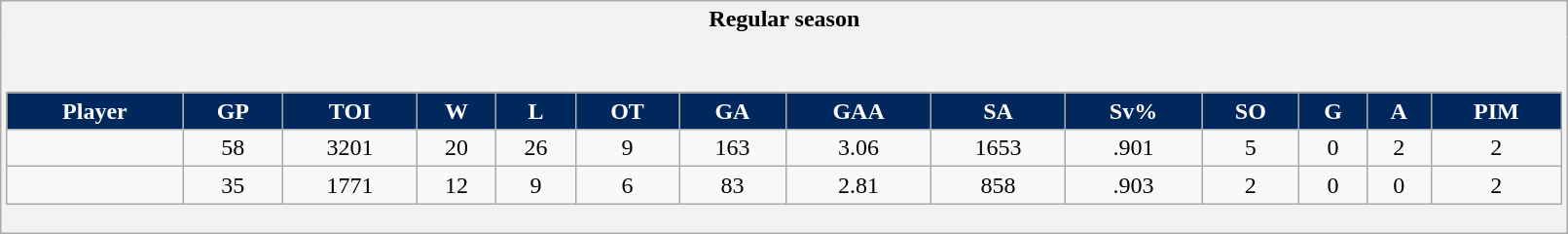<table class="wikitable"  style="width:85%;">
<tr>
<th style="border: 0;">Regular season</th>
</tr>
<tr>
<td style="background: #f2f2f2; border: 0; text-align: center;"><br><table class="wikitable sortable" style="width:100%;">
<tr style="text-align:center; background:#ddd;">
<th style="background:#00285d; color:#fff;">Player</th>
<th style="background:#00285d; color:#fff;">GP</th>
<th style="background:#00285d; color:#fff;">TOI</th>
<th style="background:#00285d; color:#fff;">W</th>
<th style="background:#00285d; color:#fff;">L</th>
<th style="background:#00285d; color:#fff;">OT</th>
<th style="background:#00285d; color:#fff;">GA</th>
<th style="background:#00285d; color:#fff;">GAA</th>
<th style="background:#00285d; color:#fff;">SA</th>
<th style="background:#00285d; color:#fff;">Sv%</th>
<th style="background:#00285d; color:#fff;">SO</th>
<th style="background:#00285d; color:#fff;">G</th>
<th style="background:#00285d; color:#fff;">A</th>
<th style="background:#00285d; color:#fff;">PIM</th>
</tr>
<tr align=center>
<td></td>
<td>58</td>
<td>3201</td>
<td>20</td>
<td>26</td>
<td>9</td>
<td>163</td>
<td>3.06</td>
<td>1653</td>
<td>.901</td>
<td>5</td>
<td>0</td>
<td>2</td>
<td>2</td>
</tr>
<tr align=center>
<td></td>
<td>35</td>
<td>1771</td>
<td>12</td>
<td>9</td>
<td>6</td>
<td>83</td>
<td>2.81</td>
<td>858</td>
<td>.903</td>
<td>2</td>
<td>0</td>
<td>0</td>
<td>2</td>
</tr>
</table>
</td>
</tr>
</table>
